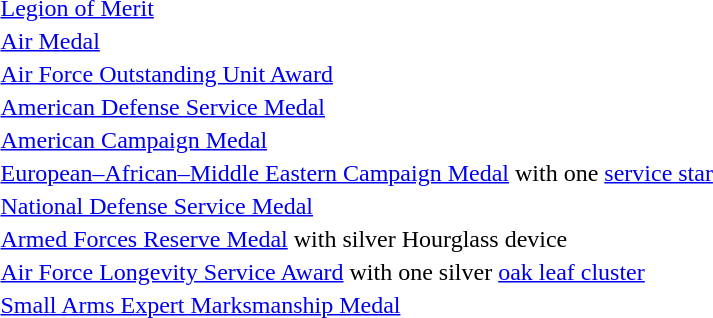<table>
<tr>
<td></td>
<td><a href='#'>Legion of Merit</a></td>
</tr>
<tr>
<td></td>
<td><a href='#'>Air Medal</a></td>
</tr>
<tr>
<td></td>
<td><a href='#'>Air Force Outstanding Unit Award</a></td>
</tr>
<tr>
<td></td>
<td><a href='#'>American Defense Service Medal</a></td>
</tr>
<tr>
<td></td>
<td><a href='#'>American Campaign Medal</a></td>
</tr>
<tr>
<td></td>
<td><a href='#'>European–African–Middle Eastern Campaign Medal</a> with one <a href='#'>service star</a></td>
</tr>
<tr>
<td></td>
<td><a href='#'>National Defense Service Medal</a></td>
</tr>
<tr>
<td></td>
<td><a href='#'>Armed Forces Reserve Medal</a> with silver Hourglass device</td>
</tr>
<tr>
<td></td>
<td><a href='#'>Air Force Longevity Service Award</a> with one silver <a href='#'>oak leaf cluster</a></td>
</tr>
<tr>
<td></td>
<td><a href='#'>Small Arms Expert Marksmanship Medal</a></td>
</tr>
<tr>
</tr>
</table>
